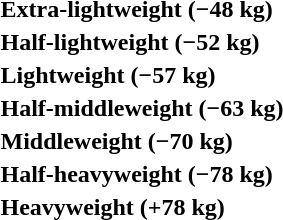<table>
<tr>
<th rowspan=2 style="text-align:left;">Extra-lightweight (−48 kg)</th>
<td rowspan=2></td>
<td rowspan=2></td>
<td></td>
</tr>
<tr>
<td></td>
</tr>
<tr>
<th rowspan=2 style="text-align:left;">Half-lightweight (−52 kg)</th>
<td rowspan=2></td>
<td rowspan=2></td>
<td></td>
</tr>
<tr>
<td></td>
</tr>
<tr>
<th rowspan=2 style="text-align:left;">Lightweight (−57 kg)</th>
<td rowspan=2></td>
<td rowspan=2></td>
<td></td>
</tr>
<tr>
<td></td>
</tr>
<tr>
<th rowspan=2 style="text-align:left;">Half-middleweight (−63 kg)</th>
<td rowspan=2></td>
<td rowspan=2></td>
<td></td>
</tr>
<tr>
<td></td>
</tr>
<tr>
<th rowspan=2 style="text-align:left;">Middleweight (−70 kg)</th>
<td rowspan=2></td>
<td rowspan=2></td>
<td></td>
</tr>
<tr>
<td></td>
</tr>
<tr>
<th rowspan=2 style="text-align:left;">Half-heavyweight (−78 kg)</th>
<td rowspan=2></td>
<td rowspan=2></td>
<td></td>
</tr>
<tr>
<td></td>
</tr>
<tr>
<th rowspan=2 style="text-align:left;">Heavyweight (+78 kg)</th>
<td rowspan=2></td>
<td rowspan=2></td>
<td></td>
</tr>
<tr>
<td></td>
</tr>
</table>
